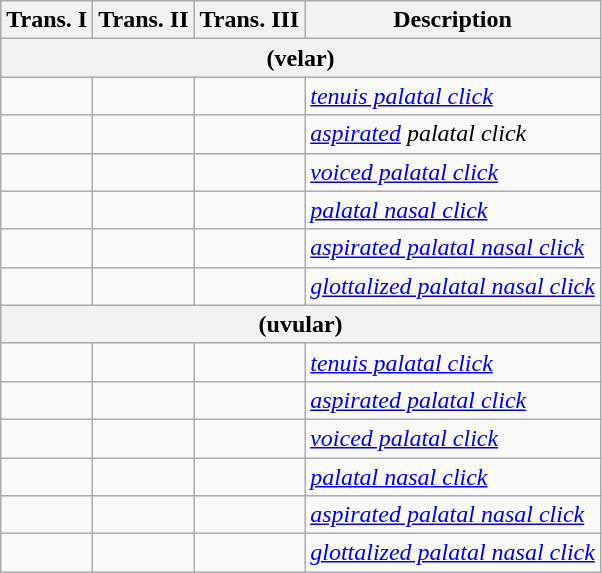<table class="wikitable">
<tr>
<th>Trans. I</th>
<th>Trans. II</th>
<th>Trans. III</th>
<th>Description</th>
</tr>
<tr>
<th colspan=4>(velar)</th>
</tr>
<tr>
<td style="font-size:24px" align="center"></td>
<td style="font-size:24px" align="center"></td>
<td style="font-size:24px" align="center"></td>
<td><em><a href='#'>tenuis palatal click</a></em></td>
</tr>
<tr>
<td style="font-size:24px" align="center"></td>
<td style="font-size:24px" align="center"></td>
<td style="font-size:24px" align="center"></td>
<td><em><a href='#'>aspirated</a> palatal click</em></td>
</tr>
<tr>
<td style="font-size:24px" align="center"></td>
<td style="font-size:24px" align="center"></td>
<td style="font-size:24px" align="center"></td>
<td><em><a href='#'>voiced palatal click</a></em></td>
</tr>
<tr>
<td style="font-size:24px" align="center"></td>
<td style="font-size:24px" align="center"></td>
<td style="font-size:24px" align="center"></td>
<td><em><a href='#'>palatal nasal click</a></em></td>
</tr>
<tr>
<td style="font-size:24px" align="center"></td>
<td style="font-size:24px" align="center"></td>
<td style="font-size:24px" align="center"></td>
<td><em><a href='#'>aspirated palatal nasal click</a></em></td>
</tr>
<tr>
<td style="font-size:24px" align="center"></td>
<td style="font-size:24px" align="center"></td>
<td style="font-size:24px" align="center"></td>
<td><em><a href='#'>glottalized palatal nasal click</a></em></td>
</tr>
<tr>
<th colspan=4>(uvular)</th>
</tr>
<tr>
<td style="font-size:24px" align="center"></td>
<td style="font-size:24px" align="center"></td>
<td></td>
<td><em><a href='#'>tenuis palatal click</a></em></td>
</tr>
<tr>
<td style="font-size:24px" align="center"></td>
<td style="font-size:24px" align="center"></td>
<td></td>
<td><em><a href='#'>aspirated palatal click</a></em></td>
</tr>
<tr>
<td style="font-size:24px" align="center"></td>
<td style="font-size:24px" align="center"></td>
<td></td>
<td><em><a href='#'>voiced palatal click</a></em></td>
</tr>
<tr>
<td style="font-size:24px" align="center"></td>
<td style="font-size:24px" align="center"></td>
<td></td>
<td><em><a href='#'>palatal nasal click</a></em></td>
</tr>
<tr>
<td style="font-size:24px" align="center"></td>
<td style="font-size:24px" align="center"></td>
<td></td>
<td><em><a href='#'>aspirated palatal nasal click</a></em></td>
</tr>
<tr>
<td style="font-size:24px" align="center"></td>
<td style="font-size:24px" align="center"></td>
<td></td>
<td><em><a href='#'>glottalized palatal nasal click</a></em></td>
</tr>
</table>
